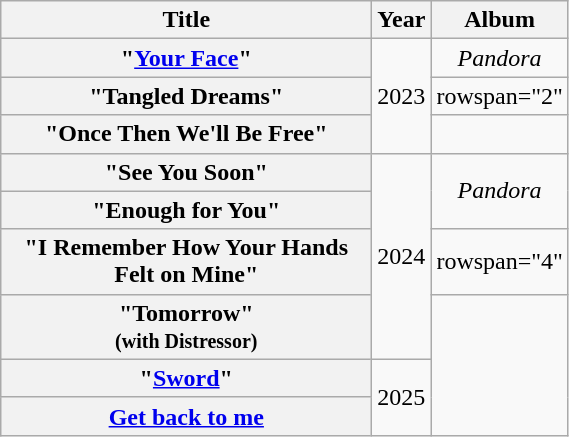<table class="wikitable sortable mw-collapsible plainrowheaders" style="text-align:center;">
<tr>
<th scope="col" style="width:15em;">Title</th>
<th scope="col">Year</th>
<th scope="col">Album</th>
</tr>
<tr>
<th scope="row">"<a href='#'>Your Face</a>"</th>
<td rowspan="3">2023</td>
<td><em>Pandora</em></td>
</tr>
<tr>
<th scope="row">"Tangled Dreams"</th>
<td>rowspan="2" </td>
</tr>
<tr>
<th scope="row">"Once Then We'll Be Free"</th>
</tr>
<tr>
<th scope="row">"See You Soon"</th>
<td rowspan="4">2024</td>
<td rowspan="2"><em>Pandora</em></td>
</tr>
<tr>
<th scope="row">"Enough for You"</th>
</tr>
<tr>
<th scope="row">"I Remember How Your Hands Felt on Mine"</th>
<td>rowspan="4" </td>
</tr>
<tr>
<th scope="row">"Tomorrow"<br><small>(with Distressor)</small></th>
</tr>
<tr>
<th scope="row">"<a href='#'>Sword</a>"</th>
<td rowspan="2">2025</td>
</tr>
<tr>
<th scope="row"><a href='#'>Get back to me</a></th>
</tr>
</table>
